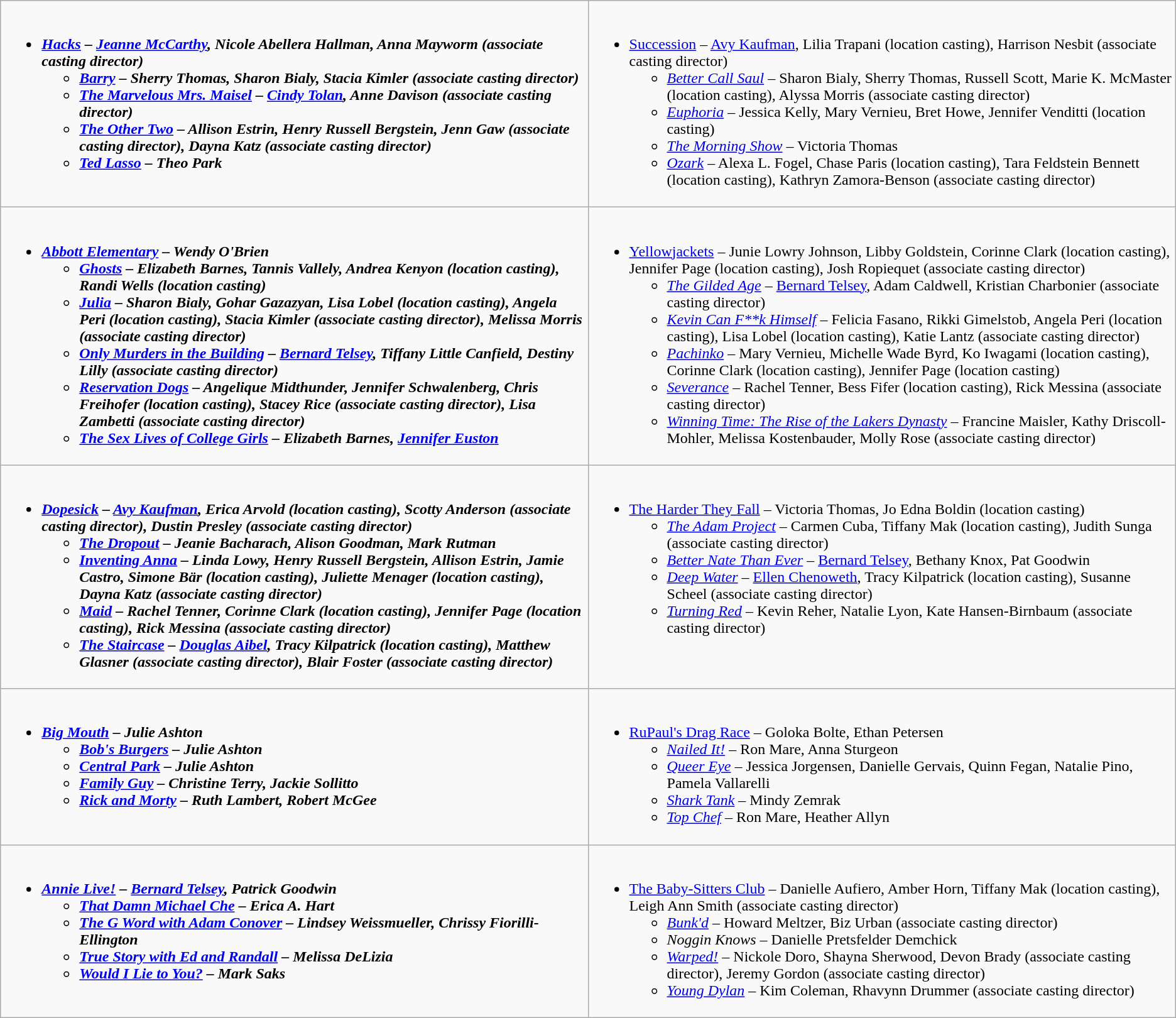<table class=wikitable>
<tr>
<td valign="top" width="50%"><br><ul><li><strong><em><a href='#'>Hacks</a><em> – <a href='#'>Jeanne McCarthy</a>, Nicole Abellera Hallman, Anna Mayworm (associate casting director)<strong><ul><li></em><a href='#'>Barry</a><em> – Sherry Thomas, Sharon Bialy, Stacia Kimler (associate casting director)</li><li></em><a href='#'>The Marvelous Mrs. Maisel</a><em> – <a href='#'>Cindy Tolan</a>, Anne Davison (associate casting director)</li><li></em><a href='#'>The Other Two</a><em> – Allison Estrin, Henry Russell Bergstein, Jenn Gaw (associate casting director), Dayna Katz (associate casting director)</li><li></em><a href='#'>Ted Lasso</a><em> – Theo Park</li></ul></li></ul></td>
<td valign="top" width="50%"><br><ul><li></em></strong><a href='#'>Succession</a></em> – <a href='#'>Avy Kaufman</a>, Lilia Trapani (location casting), Harrison Nesbit (associate casting director)</strong><ul><li><em><a href='#'>Better Call Saul</a></em> – Sharon Bialy, Sherry Thomas, Russell Scott, Marie K. McMaster (location casting), Alyssa Morris (associate casting director)</li><li><em><a href='#'>Euphoria</a></em> – Jessica Kelly, Mary Vernieu, Bret Howe, Jennifer Venditti (location casting)</li><li><em><a href='#'>The Morning Show</a></em> – Victoria Thomas</li><li><em><a href='#'>Ozark</a></em> – Alexa L. Fogel, Chase Paris (location casting), Tara Feldstein Bennett (location casting), Kathryn Zamora-Benson (associate casting director)</li></ul></li></ul></td>
</tr>
<tr>
<td valign="top" width="50%"><br><ul><li><strong><em><a href='#'>Abbott Elementary</a><em> – Wendy O'Brien<strong><ul><li></em><a href='#'>Ghosts</a><em> – Elizabeth Barnes, Tannis Vallely, Andrea Kenyon (location casting), Randi Wells (location casting)</li><li></em><a href='#'>Julia</a><em> – Sharon Bialy, Gohar Gazazyan, Lisa Lobel (location casting), Angela Peri (location casting), Stacia Kimler (associate casting director), Melissa Morris (associate casting director)</li><li></em><a href='#'>Only Murders in the Building</a><em> – <a href='#'>Bernard Telsey</a>, Tiffany Little Canfield, Destiny Lilly (associate casting director)</li><li></em><a href='#'>Reservation Dogs</a><em> – Angelique Midthunder, Jennifer Schwalenberg, Chris Freihofer (location casting), Stacey Rice (associate casting director), Lisa Zambetti (associate casting director)</li><li></em><a href='#'>The Sex Lives of College Girls</a><em> – Elizabeth Barnes, <a href='#'>Jennifer Euston</a></li></ul></li></ul></td>
<td valign="top" width="50%"><br><ul><li></em></strong><a href='#'>Yellowjackets</a></em> – Junie Lowry Johnson, Libby Goldstein, Corinne Clark (location casting), Jennifer Page (location casting), Josh Ropiequet (associate casting director)</strong><ul><li><em><a href='#'>The Gilded Age</a></em> – <a href='#'>Bernard Telsey</a>, Adam Caldwell, Kristian Charbonier (associate casting director)</li><li><em><a href='#'>Kevin Can F**k Himself</a></em> – Felicia Fasano, Rikki Gimelstob, Angela Peri (location casting), Lisa Lobel (location casting), Katie Lantz (associate casting director)</li><li><em><a href='#'>Pachinko</a></em> – Mary Vernieu, Michelle Wade Byrd, Ko Iwagami (location casting), Corinne Clark (location casting), Jennifer Page (location casting)</li><li><em><a href='#'>Severance</a></em> – Rachel Tenner, Bess Fifer (location casting), Rick Messina (associate casting director)</li><li><em><a href='#'>Winning Time: The Rise of the Lakers Dynasty</a></em> – Francine Maisler, Kathy Driscoll-Mohler, Melissa Kostenbauder, Molly Rose (associate casting director)</li></ul></li></ul></td>
</tr>
<tr>
<td valign="top" width="50%"><br><ul><li><strong><em><a href='#'>Dopesick</a><em> – <a href='#'>Avy Kaufman</a>, Erica Arvold (location casting), Scotty Anderson (associate casting director), Dustin Presley (associate casting director)<strong><ul><li></em><a href='#'>The Dropout</a><em> – Jeanie Bacharach, Alison Goodman, Mark Rutman</li><li></em><a href='#'>Inventing Anna</a><em> – Linda Lowy, Henry Russell Bergstein, Allison Estrin, Jamie Castro, Simone Bär (location casting), Juliette Menager (location casting), Dayna Katz (associate casting director)</li><li></em><a href='#'>Maid</a><em> – Rachel Tenner, Corinne Clark (location casting), Jennifer Page (location casting), Rick Messina (associate casting director)</li><li></em><a href='#'>The Staircase</a><em> – <a href='#'>Douglas Aibel</a>, Tracy Kilpatrick (location casting), Matthew Glasner (associate casting director), Blair Foster (associate casting director)</li></ul></li></ul></td>
<td valign="top" width="50%"><br><ul><li></em></strong><a href='#'>The Harder They Fall</a></em> – Victoria Thomas, Jo Edna Boldin (location casting)</strong><ul><li><em><a href='#'>The Adam Project</a></em> – Carmen Cuba, Tiffany Mak (location casting), Judith Sunga (associate casting director)</li><li><em><a href='#'>Better Nate Than Ever</a></em> – <a href='#'>Bernard Telsey</a>, Bethany Knox, Pat Goodwin</li><li><em><a href='#'>Deep Water</a></em> – <a href='#'>Ellen Chenoweth</a>, Tracy Kilpatrick (location casting), Susanne Scheel (associate casting director)</li><li><em><a href='#'>Turning Red</a></em> – Kevin Reher, Natalie Lyon, Kate Hansen-Birnbaum (associate casting director)</li></ul></li></ul></td>
</tr>
<tr>
<td valign="top" width="50%"><br><ul><li><strong><em><a href='#'>Big Mouth</a><em> – Julie Ashton<strong><ul><li></em><a href='#'>Bob's Burgers</a><em> – Julie Ashton</li><li></em><a href='#'>Central Park</a><em> – Julie Ashton</li><li></em><a href='#'>Family Guy</a><em> – Christine Terry, Jackie Sollitto</li><li></em><a href='#'>Rick and Morty</a><em> – Ruth Lambert, Robert McGee</li></ul></li></ul></td>
<td valign="top" width="50%"><br><ul><li></em></strong><a href='#'>RuPaul's Drag Race</a></em> – Goloka Bolte, Ethan Petersen</strong><ul><li><em><a href='#'>Nailed It!</a></em> – Ron Mare, Anna Sturgeon</li><li><em><a href='#'>Queer Eye</a></em> – Jessica Jorgensen, Danielle Gervais, Quinn Fegan, Natalie Pino, Pamela Vallarelli</li><li><em><a href='#'>Shark Tank</a></em> – Mindy Zemrak</li><li><em><a href='#'>Top Chef</a></em> – Ron Mare, Heather Allyn</li></ul></li></ul></td>
</tr>
<tr>
<td valign="top" width="50%"><br><ul><li><strong><em><a href='#'>Annie Live!</a><em> – <a href='#'>Bernard Telsey</a>, Patrick Goodwin<strong><ul><li></em><a href='#'>That Damn Michael Che</a><em> – Erica A. Hart</li><li></em><a href='#'>The G Word with Adam Conover</a><em> – Lindsey Weissmueller, Chrissy Fiorilli-Ellington</li><li></em><a href='#'>True Story with Ed and Randall</a><em> – Melissa DeLizia</li><li></em><a href='#'>Would I Lie to You?</a><em> – Mark Saks</li></ul></li></ul></td>
<td valign="top" width="50%"><br><ul><li></em></strong><a href='#'>The Baby-Sitters Club</a></em> – Danielle Aufiero, Amber Horn, Tiffany Mak (location casting), Leigh Ann Smith (associate casting director)</strong><ul><li><em><a href='#'>Bunk'd</a></em> – Howard Meltzer, Biz Urban (associate casting director)</li><li><em>Noggin Knows</em> – Danielle Pretsfelder Demchick</li><li><em><a href='#'>Warped!</a></em> – Nickole Doro, Shayna Sherwood, Devon Brady (associate casting director), Jeremy Gordon (associate casting director)</li><li><em><a href='#'>Young Dylan</a></em> – Kim Coleman, Rhavynn Drummer (associate casting director)</li></ul></li></ul></td>
</tr>
</table>
